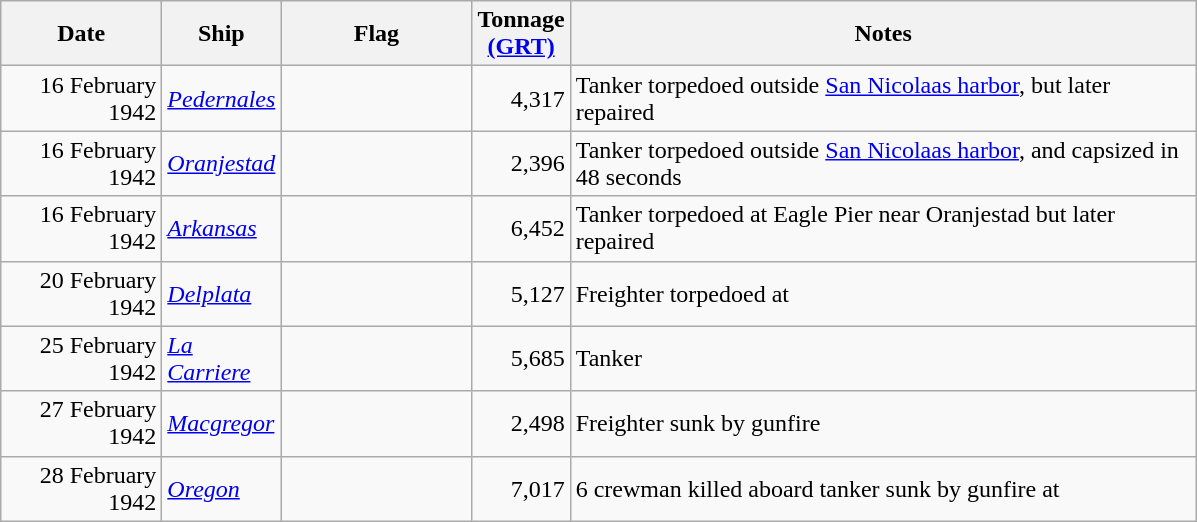<table class="wikitable sortable">
<tr>
<th scope="col" width="100px">Date</th>
<th scope="col" width="60px">Ship</th>
<th scope="col" width="120px">Flag</th>
<th scope="col" width="25px">Tonnage <a href='#'>(GRT)</a></th>
<th scope="col" width="410px">Notes</th>
</tr>
<tr>
<td align="right">16 February 1942</td>
<td align="left"><a href='#'><em>Pedernales</em></a></td>
<td align="left"></td>
<td align="right">4,317</td>
<td align="left">Tanker torpedoed outside <a href='#'>San Nicolaas harbor</a>, but later repaired</td>
</tr>
<tr>
<td align="right">16 February 1942</td>
<td align="left"><a href='#'><em>Oranjestad</em></a></td>
<td align="left"></td>
<td align="right">2,396</td>
<td align="left">Tanker torpedoed outside <a href='#'>San Nicolaas harbor</a>, and capsized in 48 seconds</td>
</tr>
<tr>
<td align="right">16 February 1942</td>
<td align="left"><a href='#'><em>Arkansas</em></a></td>
<td align="left"></td>
<td align="right">6,452</td>
<td align="left">Tanker torpedoed at Eagle Pier near Oranjestad but later repaired</td>
</tr>
<tr>
<td align="right">20 February 1942</td>
<td align="left"><a href='#'><em>Delplata</em></a></td>
<td align="left"></td>
<td align="right">5,127</td>
<td align="left">Freighter torpedoed at </td>
</tr>
<tr>
<td align="right">25 February 1942</td>
<td align="left"><a href='#'><em>La Carriere</em></a></td>
<td align="left"></td>
<td align="right">5,685</td>
<td align="left">Tanker</td>
</tr>
<tr>
<td align="right">27 February 1942</td>
<td align="left"><a href='#'><em>Macgregor</em></a></td>
<td align="left"></td>
<td align="right">2,498</td>
<td align="left">Freighter sunk by gunfire</td>
</tr>
<tr>
<td align="right">28 February 1942</td>
<td align="left"><a href='#'><em>Oregon</em></a></td>
<td align="left"></td>
<td align="right">7,017</td>
<td align="left">6 crewman killed aboard tanker sunk by gunfire at </td>
</tr>
</table>
